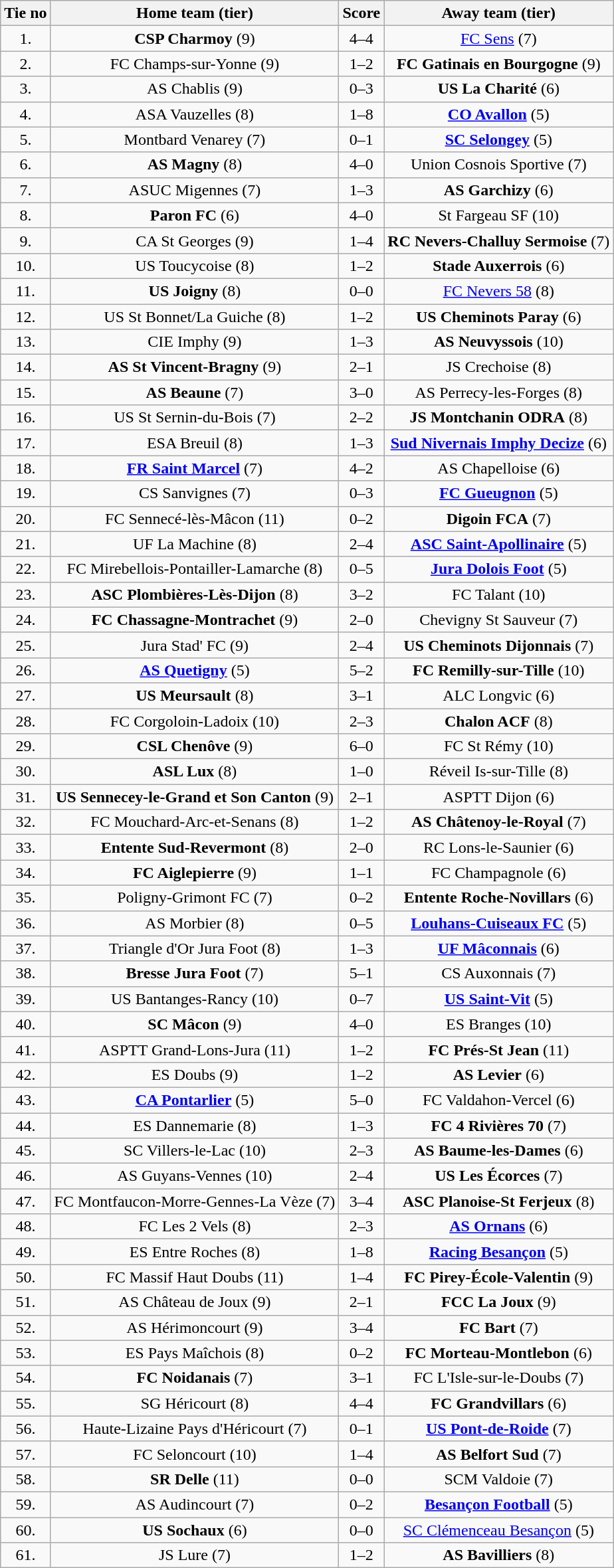<table class="wikitable" style="text-align: center">
<tr>
<th>Tie no</th>
<th>Home team (tier)</th>
<th>Score</th>
<th>Away team (tier)</th>
</tr>
<tr>
<td>1.</td>
<td><strong>CSP Charmoy</strong> (9)</td>
<td>4–4 </td>
<td><a href='#'>FC Sens</a> (7)</td>
</tr>
<tr>
<td>2.</td>
<td>FC Champs-sur-Yonne (9)</td>
<td>1–2</td>
<td><strong>FC Gatinais en Bourgogne</strong> (9)</td>
</tr>
<tr>
<td>3.</td>
<td>AS Chablis (9)</td>
<td>0–3</td>
<td><strong>US La Charité</strong> (6)</td>
</tr>
<tr>
<td>4.</td>
<td>ASA Vauzelles (8)</td>
<td>1–8</td>
<td><strong><a href='#'>CO Avallon</a></strong> (5)</td>
</tr>
<tr>
<td>5.</td>
<td>Montbard Venarey (7)</td>
<td>0–1</td>
<td><strong><a href='#'>SC Selongey</a></strong> (5)</td>
</tr>
<tr>
<td>6.</td>
<td><strong>AS Magny</strong> (8)</td>
<td>4–0</td>
<td>Union Cosnois Sportive (7)</td>
</tr>
<tr>
<td>7.</td>
<td>ASUC Migennes (7)</td>
<td>1–3</td>
<td><strong>AS Garchizy</strong> (6)</td>
</tr>
<tr>
<td>8.</td>
<td><strong>Paron FC</strong> (6)</td>
<td>4–0</td>
<td>St Fargeau SF (10)</td>
</tr>
<tr>
<td>9.</td>
<td>CA St Georges (9)</td>
<td>1–4</td>
<td><strong>RC Nevers-Challuy Sermoise</strong> (7)</td>
</tr>
<tr>
<td>10.</td>
<td>US Toucycoise (8)</td>
<td>1–2</td>
<td><strong>Stade Auxerrois</strong> (6)</td>
</tr>
<tr>
<td>11.</td>
<td><strong>US Joigny</strong> (8)</td>
<td>0–0 </td>
<td><a href='#'>FC Nevers 58</a> (8)</td>
</tr>
<tr>
<td>12.</td>
<td>US St Bonnet/La Guiche (8)</td>
<td>1–2</td>
<td><strong>US Cheminots Paray</strong> (6)</td>
</tr>
<tr>
<td>13.</td>
<td>CIE Imphy (9)</td>
<td>1–3</td>
<td><strong>AS Neuvyssois</strong> (10)</td>
</tr>
<tr>
<td>14.</td>
<td><strong>AS St Vincent-Bragny</strong> (9)</td>
<td>2–1</td>
<td>JS Crechoise (8)</td>
</tr>
<tr>
<td>15.</td>
<td><strong>AS Beaune</strong> (7)</td>
<td>3–0</td>
<td>AS Perrecy-les-Forges (8)</td>
</tr>
<tr>
<td>16.</td>
<td>US St Sernin-du-Bois (7)</td>
<td>2–2 </td>
<td><strong>JS Montchanin ODRA</strong> (8)</td>
</tr>
<tr>
<td>17.</td>
<td>ESA Breuil (8)</td>
<td>1–3 </td>
<td><strong><a href='#'>Sud Nivernais Imphy Decize</a></strong> (6)</td>
</tr>
<tr>
<td>18.</td>
<td><strong><a href='#'>FR Saint Marcel</a></strong> (7)</td>
<td>4–2</td>
<td>AS Chapelloise (6)</td>
</tr>
<tr>
<td>19.</td>
<td>CS Sanvignes (7)</td>
<td>0–3</td>
<td><strong><a href='#'>FC Gueugnon</a></strong> (5)</td>
</tr>
<tr>
<td>20.</td>
<td>FC Sennecé-lès-Mâcon (11)</td>
<td>0–2</td>
<td><strong>Digoin FCA</strong> (7)</td>
</tr>
<tr>
<td>21.</td>
<td>UF La Machine (8)</td>
<td>2–4</td>
<td><strong><a href='#'>ASC Saint-Apollinaire</a></strong> (5)</td>
</tr>
<tr>
<td>22.</td>
<td>FC Mirebellois-Pontailler-Lamarche (8)</td>
<td>0–5</td>
<td><strong><a href='#'>Jura Dolois Foot</a></strong> (5)</td>
</tr>
<tr>
<td>23.</td>
<td><strong>ASC Plombières-Lès-Dijon</strong> (8)</td>
<td>3–2</td>
<td>FC Talant (10)</td>
</tr>
<tr>
<td>24.</td>
<td><strong>FC Chassagne-Montrachet</strong> (9)</td>
<td>2–0</td>
<td>Chevigny St Sauveur (7)</td>
</tr>
<tr>
<td>25.</td>
<td>Jura Stad' FC (9)</td>
<td>2–4 </td>
<td><strong>US Cheminots Dijonnais</strong> (7)</td>
</tr>
<tr>
<td>26.</td>
<td><strong><a href='#'>AS Quetigny</a></strong> (5)</td>
<td>5–2</td>
<td><strong>FC Remilly-sur-Tille</strong> (10)</td>
</tr>
<tr>
<td>27.</td>
<td><strong>US Meursault</strong> (8)</td>
<td>3–1</td>
<td>ALC Longvic (6)</td>
</tr>
<tr>
<td>28.</td>
<td>FC Corgoloin-Ladoix (10)</td>
<td>2–3</td>
<td><strong>Chalon ACF</strong> (8)</td>
</tr>
<tr>
<td>29.</td>
<td><strong>CSL Chenôve</strong> (9)</td>
<td>6–0</td>
<td>FC St Rémy (10)</td>
</tr>
<tr>
<td>30.</td>
<td><strong>ASL Lux</strong> (8)</td>
<td>1–0</td>
<td>Réveil Is-sur-Tille (8)</td>
</tr>
<tr>
<td>31.</td>
<td><strong>US Sennecey-le-Grand et Son Canton</strong> (9)</td>
<td>2–1</td>
<td>ASPTT Dijon (6)</td>
</tr>
<tr>
<td>32.</td>
<td>FC Mouchard-Arc-et-Senans (8)</td>
<td>1–2</td>
<td><strong>AS Châtenoy-le-Royal</strong> (7)</td>
</tr>
<tr>
<td>33.</td>
<td><strong>Entente Sud-Revermont</strong> (8)</td>
<td>2–0</td>
<td>RC Lons-le-Saunier (6)</td>
</tr>
<tr>
<td>34.</td>
<td><strong>FC Aiglepierre</strong> (9)</td>
<td>1–1 </td>
<td>FC Champagnole (6)</td>
</tr>
<tr>
<td>35.</td>
<td>Poligny-Grimont FC (7)</td>
<td>0–2</td>
<td><strong>Entente Roche-Novillars</strong> (6)</td>
</tr>
<tr>
<td>36.</td>
<td>AS Morbier (8)</td>
<td>0–5</td>
<td><strong><a href='#'>Louhans-Cuiseaux FC</a></strong> (5)</td>
</tr>
<tr>
<td>37.</td>
<td>Triangle d'Or Jura Foot (8)</td>
<td>1–3</td>
<td><strong><a href='#'>UF Mâconnais</a></strong> (6)</td>
</tr>
<tr>
<td>38.</td>
<td><strong>Bresse Jura Foot</strong> (7)</td>
<td>5–1</td>
<td>CS Auxonnais (7)</td>
</tr>
<tr>
<td>39.</td>
<td>US Bantanges-Rancy (10)</td>
<td>0–7</td>
<td><strong><a href='#'>US Saint-Vit</a></strong> (5)</td>
</tr>
<tr>
<td>40.</td>
<td><strong>SC Mâcon</strong> (9)</td>
<td>4–0</td>
<td>ES Branges (10)</td>
</tr>
<tr>
<td>41.</td>
<td>ASPTT Grand-Lons-Jura (11)</td>
<td>1–2</td>
<td><strong>FC Prés-St Jean</strong> (11)</td>
</tr>
<tr>
<td>42.</td>
<td>ES Doubs (9)</td>
<td>1–2 </td>
<td><strong>AS Levier</strong> (6)</td>
</tr>
<tr>
<td>43.</td>
<td><strong><a href='#'>CA Pontarlier</a></strong> (5)</td>
<td>5–0</td>
<td>FC Valdahon-Vercel (6)</td>
</tr>
<tr>
<td>44.</td>
<td>ES Dannemarie (8)</td>
<td>1–3</td>
<td><strong>FC 4 Rivières 70</strong> (7)</td>
</tr>
<tr>
<td>45.</td>
<td>SC Villers-le-Lac (10)</td>
<td>2–3</td>
<td><strong>AS Baume-les-Dames</strong> (6)</td>
</tr>
<tr>
<td>46.</td>
<td>AS Guyans-Vennes (10)</td>
<td>2–4</td>
<td><strong>US Les Écorces</strong> (7)</td>
</tr>
<tr>
<td>47.</td>
<td>FC Montfaucon-Morre-Gennes-La Vèze (7)</td>
<td>3–4</td>
<td><strong>ASC Planoise-St Ferjeux</strong> (8)</td>
</tr>
<tr>
<td>48.</td>
<td>FC Les 2 Vels (8)</td>
<td>2–3</td>
<td><strong><a href='#'>AS Ornans</a></strong> (6)</td>
</tr>
<tr>
<td>49.</td>
<td>ES Entre Roches (8)</td>
<td>1–8</td>
<td><strong><a href='#'>Racing Besançon</a></strong> (5)</td>
</tr>
<tr>
<td>50.</td>
<td>FC Massif Haut Doubs (11)</td>
<td>1–4</td>
<td><strong>FC Pirey-École-Valentin</strong> (9)</td>
</tr>
<tr>
<td>51.</td>
<td>AS Château de Joux (9)</td>
<td>2–1</td>
<td><strong>FCC La Joux</strong>  (9)</td>
</tr>
<tr>
<td>52.</td>
<td>AS Hérimoncourt (9)</td>
<td>3–4</td>
<td><strong>FC Bart</strong> (7)</td>
</tr>
<tr>
<td>53.</td>
<td>ES Pays Maîchois (8)</td>
<td>0–2</td>
<td><strong>FC Morteau-Montlebon</strong> (6)</td>
</tr>
<tr>
<td>54.</td>
<td><strong>FC Noidanais</strong> (7)</td>
<td>3–1 </td>
<td>FC L'Isle-sur-le-Doubs (7)</td>
</tr>
<tr>
<td>55.</td>
<td>SG Héricourt (8)</td>
<td>4–4 </td>
<td><strong>FC Grandvillars</strong> (6)</td>
</tr>
<tr>
<td>56.</td>
<td>Haute-Lizaine Pays d'Héricourt (7)</td>
<td>0–1</td>
<td><strong><a href='#'>US Pont-de-Roide</a></strong> (7)</td>
</tr>
<tr>
<td>57.</td>
<td>FC Seloncourt (10)</td>
<td>1–4</td>
<td><strong>AS Belfort Sud</strong> (7)</td>
</tr>
<tr>
<td>58.</td>
<td><strong>SR Delle</strong> (11)</td>
<td>0–0 </td>
<td>SCM Valdoie (7)</td>
</tr>
<tr>
<td>59.</td>
<td>AS Audincourt (7)</td>
<td>0–2</td>
<td><strong><a href='#'>Besançon Football</a></strong> (5)</td>
</tr>
<tr>
<td>60.</td>
<td><strong>US Sochaux</strong> (6)</td>
<td>0–0 </td>
<td><a href='#'>SC Clémenceau Besançon</a> (5)</td>
</tr>
<tr>
<td>61.</td>
<td>JS Lure (7)</td>
<td>1–2</td>
<td><strong>AS Bavilliers</strong> (8)</td>
</tr>
</table>
